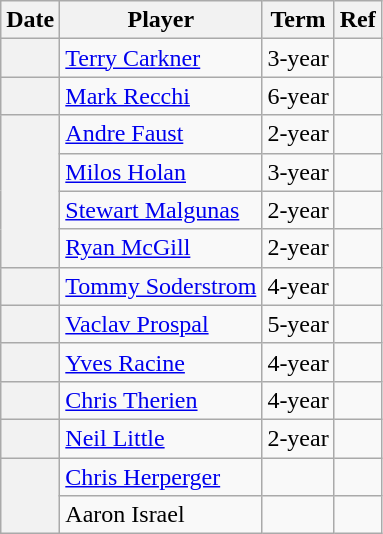<table class="wikitable plainrowheaders">
<tr>
<th>Date</th>
<th>Player</th>
<th>Term</th>
<th>Ref</th>
</tr>
<tr>
<th scope="row"></th>
<td><a href='#'>Terry Carkner</a></td>
<td>3-year</td>
<td></td>
</tr>
<tr>
<th scope="row"></th>
<td><a href='#'>Mark Recchi</a></td>
<td>6-year</td>
<td></td>
</tr>
<tr>
<th scope="row" rowspan="4"></th>
<td><a href='#'>Andre Faust</a></td>
<td>2-year</td>
<td></td>
</tr>
<tr>
<td><a href='#'>Milos Holan</a></td>
<td>3-year</td>
<td></td>
</tr>
<tr>
<td><a href='#'>Stewart Malgunas</a></td>
<td>2-year</td>
<td></td>
</tr>
<tr>
<td><a href='#'>Ryan McGill</a></td>
<td>2-year</td>
<td></td>
</tr>
<tr>
<th scope="row"></th>
<td><a href='#'>Tommy Soderstrom</a></td>
<td>4-year</td>
<td></td>
</tr>
<tr>
<th scope="row"></th>
<td><a href='#'>Vaclav Prospal</a></td>
<td>5-year</td>
<td></td>
</tr>
<tr>
<th scope="row"></th>
<td><a href='#'>Yves Racine</a></td>
<td>4-year</td>
<td></td>
</tr>
<tr>
<th scope="row"></th>
<td><a href='#'>Chris Therien</a></td>
<td>4-year</td>
<td></td>
</tr>
<tr>
<th scope="row"></th>
<td><a href='#'>Neil Little</a></td>
<td>2-year</td>
<td></td>
</tr>
<tr>
<th scope="row" rowspan="2"></th>
<td><a href='#'>Chris Herperger</a></td>
<td></td>
<td></td>
</tr>
<tr>
<td>Aaron Israel</td>
<td></td>
<td></td>
</tr>
</table>
